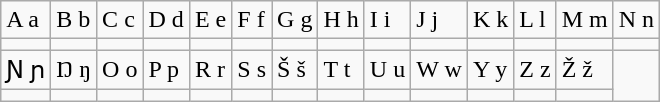<table class="wikitable">
<tr>
<td>A a</td>
<td>B b</td>
<td>C c</td>
<td>D d</td>
<td>E e</td>
<td>F f</td>
<td>G g</td>
<td>H h</td>
<td>I i</td>
<td>J j</td>
<td>K k</td>
<td>L l</td>
<td>M m</td>
<td>N n</td>
</tr>
<tr>
<td></td>
<td></td>
<td></td>
<td></td>
<td></td>
<td></td>
<td></td>
<td></td>
<td></td>
<td></td>
<td></td>
<td></td>
<td></td>
<td></td>
</tr>
<tr>
<td>Ɲ ɲ</td>
<td>Ŋ ŋ</td>
<td>O o</td>
<td>P p</td>
<td>R r</td>
<td>S s</td>
<td>Š š</td>
<td>T t</td>
<td>U u</td>
<td>W w</td>
<td>Y y</td>
<td>Z z</td>
<td>Ž ž</td>
</tr>
<tr>
<td></td>
<td></td>
<td></td>
<td></td>
<td></td>
<td></td>
<td></td>
<td></td>
<td></td>
<td></td>
<td></td>
<td></td>
<td></td>
</tr>
</table>
